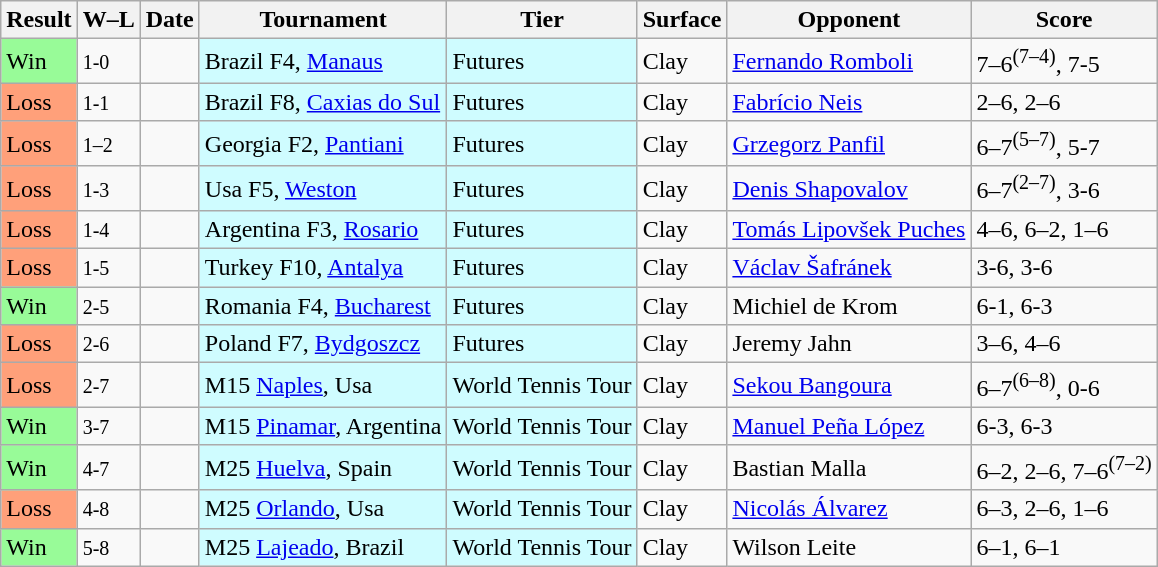<table class="sortable wikitable">
<tr>
<th>Result</th>
<th class="unsortable">W–L</th>
<th>Date</th>
<th>Tournament</th>
<th>Tier</th>
<th>Surface</th>
<th>Opponent</th>
<th class="unsortable">Score</th>
</tr>
<tr>
<td bgcolor=98FB98>Win</td>
<td><small>1-0</small></td>
<td></td>
<td style="background:#cffcff;">Brazil F4, <a href='#'>Manaus</a></td>
<td style="background:#cffcff;">Futures</td>
<td>Clay</td>
<td> <a href='#'>Fernando Romboli</a></td>
<td>7–6<sup>(7–4)</sup>, 7-5</td>
</tr>
<tr>
<td bgcolor=FFA07A>Loss</td>
<td><small>1-1</small></td>
<td></td>
<td style="background:#cffcff;">Brazil F8, <a href='#'>Caxias do Sul</a></td>
<td style="background:#cffcff;">Futures</td>
<td>Clay</td>
<td> <a href='#'>Fabrício Neis</a></td>
<td>2–6, 2–6</td>
</tr>
<tr>
<td bgcolor=FFA07A>Loss</td>
<td><small>1–2</small></td>
<td></td>
<td style="background:#cffcff;">Georgia F2, <a href='#'>Pantiani</a></td>
<td style="background:#cffcff;">Futures</td>
<td>Clay</td>
<td> <a href='#'>Grzegorz Panfil</a></td>
<td>6–7<sup>(5–7)</sup>, 5-7</td>
</tr>
<tr>
<td bgcolor=FFA07A>Loss</td>
<td><small>1-3</small></td>
<td></td>
<td style="background:#cffcff;">Usa F5, <a href='#'>Weston</a></td>
<td style="background:#cffcff;">Futures</td>
<td>Clay</td>
<td> <a href='#'>Denis Shapovalov</a></td>
<td>6–7<sup>(2–7)</sup>, 3-6</td>
</tr>
<tr>
<td bgcolor=FFA07A>Loss</td>
<td><small>1-4</small></td>
<td></td>
<td style="background:#cffcff;">Argentina F3, <a href='#'>Rosario</a></td>
<td style="background:#cffcff;">Futures</td>
<td>Clay</td>
<td> <a href='#'>Tomás Lipovšek Puches</a></td>
<td>4–6, 6–2, 1–6</td>
</tr>
<tr>
<td bgcolor=FFA07A>Loss</td>
<td><small>1-5</small></td>
<td></td>
<td style="background:#cffcff;">Turkey F10, <a href='#'>Antalya</a></td>
<td style="background:#cffcff;">Futures</td>
<td>Clay</td>
<td> <a href='#'>Václav Šafránek</a></td>
<td>3-6, 3-6</td>
</tr>
<tr>
<td bgcolor=98FB98>Win</td>
<td><small>2-5</small></td>
<td></td>
<td style="background:#cffcff;">Romania F4, <a href='#'>Bucharest</a></td>
<td style="background:#cffcff;">Futures</td>
<td>Clay</td>
<td> Michiel de Krom</td>
<td>6-1, 6-3</td>
</tr>
<tr>
<td bgcolor=FFA07A>Loss</td>
<td><small>2-6</small></td>
<td></td>
<td style="background:#cffcff;">Poland F7, <a href='#'>Bydgoszcz</a></td>
<td style="background:#cffcff;">Futures</td>
<td>Clay</td>
<td> Jeremy Jahn</td>
<td>3–6, 4–6</td>
</tr>
<tr>
<td bgcolor=FFA07A>Loss</td>
<td><small>2-7</small></td>
<td></td>
<td style="background:#cffcff;">M15 <a href='#'>Naples</a>, Usa</td>
<td style="background:#cffcff;">World Tennis Tour</td>
<td>Clay</td>
<td> <a href='#'>Sekou Bangoura</a></td>
<td>6–7<sup>(6–8)</sup>, 0-6</td>
</tr>
<tr>
<td bgcolor=98FB98>Win</td>
<td><small>3-7</small></td>
<td></td>
<td style="background:#cffcff;">M15 <a href='#'>Pinamar</a>, Argentina</td>
<td style="background:#cffcff;">World Tennis Tour</td>
<td>Clay</td>
<td> <a href='#'>Manuel Peña López</a></td>
<td>6-3, 6-3</td>
</tr>
<tr>
<td bgcolor=98FB98>Win</td>
<td><small>4-7</small></td>
<td></td>
<td style="background:#cffcff;">M25 <a href='#'>Huelva</a>, Spain</td>
<td style="background:#cffcff;">World Tennis Tour</td>
<td>Clay</td>
<td> Bastian Malla</td>
<td>6–2, 2–6, 7–6<sup>(7–2)</sup></td>
</tr>
<tr>
<td bgcolor=FFA07a>Loss</td>
<td><small>4-8</small></td>
<td></td>
<td style="background:#cffcff;">M25 <a href='#'>Orlando</a>, Usa</td>
<td style="background:#cffcff;">World Tennis Tour</td>
<td>Clay</td>
<td> <a href='#'>Nicolás Álvarez</a></td>
<td>6–3, 2–6, 1–6</td>
</tr>
<tr>
<td bgcolor=98FB98>Win</td>
<td><small>5-8</small></td>
<td></td>
<td style="background:#cffcff;">M25 <a href='#'>Lajeado</a>, Brazil</td>
<td style="background:#cffcff;">World Tennis Tour</td>
<td>Clay</td>
<td> Wilson Leite</td>
<td>6–1, 6–1</td>
</tr>
</table>
